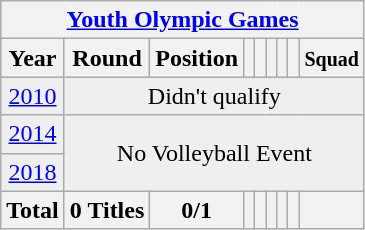<table class="wikitable" style="text-align: center;">
<tr>
<th colspan=9><a href='#'>Youth Olympic Games</a></th>
</tr>
<tr>
<th>Year</th>
<th>Round</th>
<th>Position</th>
<th></th>
<th></th>
<th></th>
<th></th>
<th></th>
<th><small>Squad</small></th>
</tr>
<tr bgcolor="efefef">
<td> <a href='#'>2010</a></td>
<td colspan=8>Didn't qualify</td>
</tr>
<tr bgcolor="efefef">
<td> <a href='#'>2014</a></td>
<td colspan=8 rowspan=2 align=center>No Volleyball Event</td>
</tr>
<tr bgcolor="efefef">
<td> <a href='#'>2018</a></td>
</tr>
<tr>
<th>Total</th>
<th>0 Titles</th>
<th>0/1</th>
<th></th>
<th></th>
<th></th>
<th></th>
<th></th>
<th></th>
</tr>
</table>
